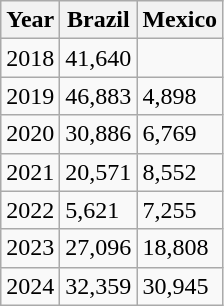<table class="wikitable">
<tr>
<th>Year</th>
<th>Brazil</th>
<th>Mexico</th>
</tr>
<tr>
<td>2018</td>
<td>41,640</td>
<td></td>
</tr>
<tr>
<td>2019</td>
<td>46,883</td>
<td>4,898</td>
</tr>
<tr>
<td>2020</td>
<td>30,886</td>
<td>6,769</td>
</tr>
<tr>
<td>2021</td>
<td>20,571</td>
<td>8,552</td>
</tr>
<tr>
<td>2022</td>
<td>5,621</td>
<td>7,255</td>
</tr>
<tr>
<td>2023</td>
<td>27,096</td>
<td>18,808</td>
</tr>
<tr>
<td>2024</td>
<td>32,359</td>
<td>30,945</td>
</tr>
</table>
